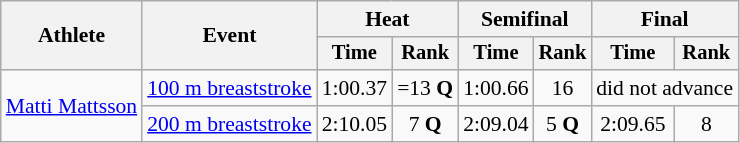<table class="wikitable" style="text-align:center; font-size:90%">
<tr>
<th rowspan="2">Athlete</th>
<th rowspan="2">Event</th>
<th colspan="2">Heat</th>
<th colspan="2">Semifinal</th>
<th colspan="2">Final</th>
</tr>
<tr style="font-size:95%">
<th>Time</th>
<th>Rank</th>
<th>Time</th>
<th>Rank</th>
<th>Time</th>
<th>Rank</th>
</tr>
<tr>
<td rowspan=2 align=left><a href='#'>Matti Mattsson</a></td>
<td align=left><a href='#'>100 m breaststroke</a></td>
<td>1:00.37</td>
<td>=13 <strong>Q</strong></td>
<td>1:00.66</td>
<td>16</td>
<td colspan=2>did not advance</td>
</tr>
<tr>
<td align=left><a href='#'>200 m breaststroke</a></td>
<td>2:10.05</td>
<td>7 <strong>Q</strong></td>
<td>2:09.04</td>
<td>5 <strong>Q</strong></td>
<td>2:09.65</td>
<td>8</td>
</tr>
</table>
